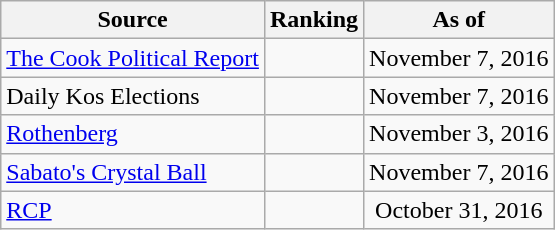<table class="wikitable" style="text-align:center">
<tr>
<th>Source</th>
<th>Ranking</th>
<th>As of</th>
</tr>
<tr>
<td align=left><a href='#'>The Cook Political Report</a></td>
<td></td>
<td>November 7, 2016</td>
</tr>
<tr>
<td align=left>Daily Kos Elections</td>
<td></td>
<td>November 7, 2016</td>
</tr>
<tr>
<td align=left><a href='#'>Rothenberg</a></td>
<td></td>
<td>November 3, 2016</td>
</tr>
<tr>
<td align=left><a href='#'>Sabato's Crystal Ball</a></td>
<td></td>
<td>November 7, 2016</td>
</tr>
<tr>
<td align="left"><a href='#'>RCP</a></td>
<td></td>
<td>October 31, 2016</td>
</tr>
</table>
